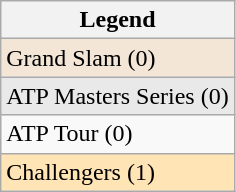<table class=wikitable>
<tr>
<th>Legend</th>
</tr>
<tr style="background:#f3e6d7;">
<td>Grand Slam (0)</td>
</tr>
<tr style="background:#e9e9e9;">
<td>ATP Masters Series (0)</td>
</tr>
<tr bgcolor=>
<td>ATP Tour (0)</td>
</tr>
<tr style="background:moccasin;">
<td>Challengers (1)</td>
</tr>
</table>
